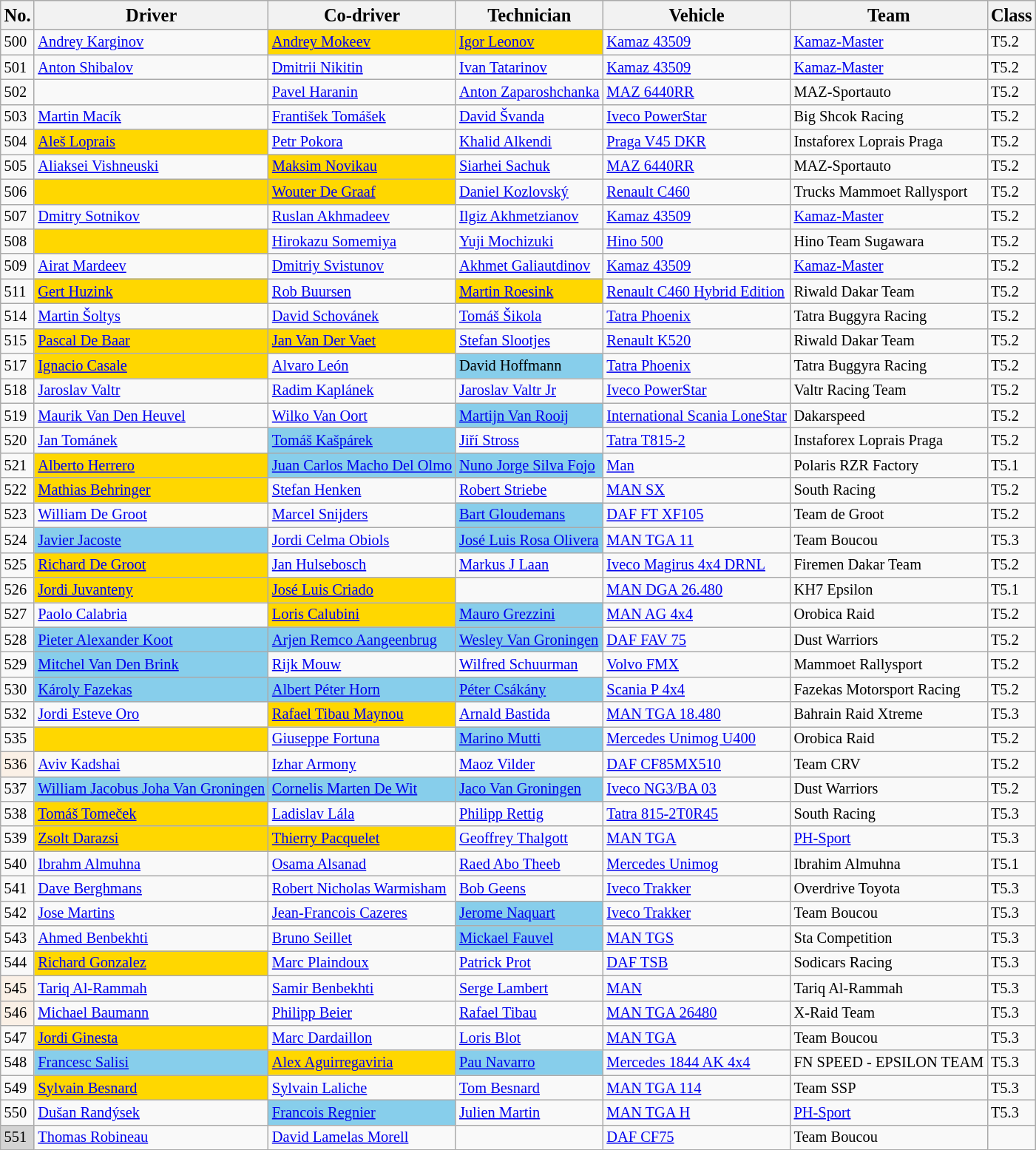<table class="wikitable sortable" style="font-size:85%;">
<tr>
<th><big>No.</big></th>
<th><big>Driver</big></th>
<th><big>Co-driver</big></th>
<th><big>Technician</big></th>
<th><big>Vehicle</big></th>
<th><big>Team</big></th>
<th><big>Class</big></th>
</tr>
<tr>
<td>500</td>
<td> <a href='#'>Andrey Karginov</a></td>
<td bgcolor="gold"> <a href='#'>Andrey Mokeev</a></td>
<td bgcolor="gold"> <a href='#'>Igor Leonov</a></td>
<td><a href='#'>Kamaz 43509</a></td>
<td><a href='#'>Kamaz-Master</a></td>
<td>T5.2</td>
</tr>
<tr>
<td>501</td>
<td> <a href='#'>Anton Shibalov</a></td>
<td> <a href='#'>Dmitrii Nikitin</a></td>
<td> <a href='#'>Ivan Tatarinov</a></td>
<td><a href='#'>Kamaz 43509</a></td>
<td><a href='#'>Kamaz-Master</a></td>
<td>T5.2</td>
</tr>
<tr>
<td>502</td>
<td> </td>
<td> <a href='#'>Pavel Haranin</a></td>
<td> <a href='#'>Anton Zaparoshchanka</a></td>
<td><a href='#'>MAZ 6440RR</a></td>
<td>MAZ-Sportauto</td>
<td>T5.2</td>
</tr>
<tr>
<td>503</td>
<td> <a href='#'>Martin Macík</a></td>
<td> <a href='#'>František Tomášek</a></td>
<td> <a href='#'>David Švanda</a></td>
<td><a href='#'>Iveco PowerStar</a></td>
<td>Big Shcok Racing</td>
<td>T5.2</td>
</tr>
<tr>
<td>504</td>
<td bgcolor="gold"> <a href='#'>Aleš Loprais</a></td>
<td> <a href='#'>Petr Pokora</a></td>
<td> <a href='#'>Khalid Alkendi</a></td>
<td><a href='#'>Praga V45 DKR</a></td>
<td>Instaforex Loprais Praga</td>
<td>T5.2</td>
</tr>
<tr>
<td>505</td>
<td> <a href='#'>Aliaksei Vishneuski</a></td>
<td bgcolor="gold"> <a href='#'>Maksim Novikau</a></td>
<td> <a href='#'>Siarhei Sachuk</a></td>
<td><a href='#'>MAZ 6440RR</a></td>
<td>MAZ-Sportauto</td>
<td>T5.2</td>
</tr>
<tr>
<td>506</td>
<td bgcolor="gold"> </td>
<td bgcolor="gold"> <a href='#'>Wouter De Graaf</a></td>
<td> <a href='#'>Daniel Kozlovský</a></td>
<td><a href='#'>Renault C460</a></td>
<td>Trucks Mammoet Rallysport</td>
<td>T5.2</td>
</tr>
<tr>
<td>507</td>
<td> <a href='#'>Dmitry Sotnikov</a></td>
<td> <a href='#'>Ruslan Akhmadeev</a></td>
<td> <a href='#'>Ilgiz Akhmetzianov</a></td>
<td><a href='#'>Kamaz 43509</a></td>
<td><a href='#'>Kamaz-Master</a></td>
<td>T5.2</td>
</tr>
<tr>
<td>508</td>
<td bgcolor="gold"> </td>
<td> <a href='#'>Hirokazu Somemiya</a></td>
<td> <a href='#'>Yuji Mochizuki</a></td>
<td><a href='#'>Hino 500</a></td>
<td>Hino Team Sugawara</td>
<td>T5.2</td>
</tr>
<tr>
<td>509</td>
<td> <a href='#'>Airat Mardeev</a></td>
<td> <a href='#'>Dmitriy Svistunov</a></td>
<td> <a href='#'>Akhmet Galiautdinov</a></td>
<td><a href='#'>Kamaz 43509</a></td>
<td><a href='#'>Kamaz-Master</a></td>
<td>T5.2</td>
</tr>
<tr>
<td>511</td>
<td bgcolor="gold"> <a href='#'>Gert Huzink</a></td>
<td> <a href='#'>Rob Buursen</a></td>
<td bgcolor="gold"> <a href='#'>Martin Roesink</a></td>
<td><a href='#'>Renault C460 Hybrid Edition</a></td>
<td>Riwald Dakar Team</td>
<td>T5.2</td>
</tr>
<tr>
<td>514</td>
<td> <a href='#'>Martin Šoltys</a></td>
<td> <a href='#'>David Schovánek</a></td>
<td> <a href='#'>Tomáš Šikola</a></td>
<td><a href='#'>Tatra Phoenix</a></td>
<td>Tatra Buggyra Racing</td>
<td>T5.2</td>
</tr>
<tr>
<td>515</td>
<td bgcolor="gold"> <a href='#'>Pascal De Baar</a></td>
<td bgcolor="gold"> <a href='#'>Jan Van Der Vaet</a></td>
<td> <a href='#'>Stefan Slootjes</a></td>
<td><a href='#'>Renault K520</a></td>
<td>Riwald Dakar Team</td>
<td>T5.2</td>
</tr>
<tr>
<td>517</td>
<td bgcolor="gold"> <a href='#'>Ignacio Casale</a></td>
<td> <a href='#'>Alvaro León</a></td>
<td bgcolor="skyblue"> David Hoffmann</td>
<td><a href='#'>Tatra Phoenix</a></td>
<td>Tatra Buggyra Racing</td>
<td>T5.2</td>
</tr>
<tr>
<td>518</td>
<td> <a href='#'>Jaroslav Valtr</a></td>
<td> <a href='#'>Radim Kaplánek</a></td>
<td> <a href='#'>Jaroslav Valtr Jr</a></td>
<td><a href='#'>Iveco PowerStar</a></td>
<td>Valtr Racing Team</td>
<td>T5.2</td>
</tr>
<tr>
<td>519</td>
<td> <a href='#'>Maurik Van Den Heuvel</a></td>
<td> <a href='#'>Wilko Van Oort</a></td>
<td bgcolor="skyblue"> <a href='#'>Martijn Van Rooij</a></td>
<td><a href='#'>International Scania LoneStar</a></td>
<td>Dakarspeed</td>
<td>T5.2</td>
</tr>
<tr>
<td>520</td>
<td> <a href='#'>Jan Tománek</a></td>
<td bgcolor="skyblue"> <a href='#'>Tomáš Kašpárek</a></td>
<td> <a href='#'>Jiří Stross</a></td>
<td><a href='#'>Tatra T815-2</a></td>
<td>Instaforex Loprais Praga</td>
<td>T5.2</td>
</tr>
<tr>
<td>521</td>
<td bgcolor="gold"> <a href='#'>Alberto Herrero</a></td>
<td bgcolor="skyblue"> <a href='#'>Juan Carlos Macho Del Olmo</a></td>
<td bgcolor="skyblue"> <a href='#'>Nuno Jorge Silva Fojo</a></td>
<td><a href='#'>Man</a></td>
<td>Polaris RZR Factory</td>
<td>T5.1</td>
</tr>
<tr>
<td>522</td>
<td bgcolor="gold"> <a href='#'>Mathias Behringer</a></td>
<td> <a href='#'>Stefan Henken</a></td>
<td> <a href='#'>Robert Striebe</a></td>
<td><a href='#'>MAN SX</a></td>
<td>South Racing</td>
<td>T5.2</td>
</tr>
<tr>
<td>523</td>
<td> <a href='#'>William De Groot</a></td>
<td> <a href='#'>Marcel Snijders</a></td>
<td bgcolor="skyblue"> <a href='#'>Bart Gloudemans</a></td>
<td><a href='#'>DAF FT XF105</a></td>
<td>Team de Groot</td>
<td>T5.2</td>
</tr>
<tr>
<td>524</td>
<td bgcolor="skyblue"> <a href='#'>Javier Jacoste</a></td>
<td> <a href='#'>Jordi Celma Obiols</a></td>
<td bgcolor="skyblue"> <a href='#'>José Luis Rosa Olivera</a></td>
<td><a href='#'>MAN TGA 11</a></td>
<td>Team Boucou</td>
<td>T5.3</td>
</tr>
<tr>
<td>525</td>
<td bgcolor="gold"> <a href='#'>Richard De Groot</a></td>
<td> <a href='#'>Jan Hulsebosch</a></td>
<td> <a href='#'>Markus J Laan</a></td>
<td><a href='#'>Iveco Magirus 4x4 DRNL</a></td>
<td>Firemen Dakar Team</td>
<td>T5.2</td>
</tr>
<tr>
<td>526</td>
<td bgcolor="gold"> <a href='#'>Jordi Juvanteny</a></td>
<td bgcolor="gold"> <a href='#'>José Luis Criado</a></td>
<td></td>
<td><a href='#'>MAN DGA 26.480</a></td>
<td>KH7 Epsilon</td>
<td>T5.1</td>
</tr>
<tr>
<td>527</td>
<td> <a href='#'>Paolo Calabria</a></td>
<td bgcolor="gold"> <a href='#'>Loris Calubini</a></td>
<td bgcolor="skyblue"> <a href='#'>Mauro Grezzini</a></td>
<td><a href='#'>MAN AG 4x4</a></td>
<td>Orobica Raid</td>
<td>T5.2</td>
</tr>
<tr>
<td>528</td>
<td bgcolor="skyblue"> <a href='#'>Pieter Alexander Koot</a></td>
<td bgcolor="skyblue"> <a href='#'>Arjen Remco Aangeenbrug</a></td>
<td bgcolor="skyblue"> <a href='#'>Wesley Van Groningen</a></td>
<td><a href='#'>DAF FAV 75</a></td>
<td>Dust Warriors</td>
<td>T5.2</td>
</tr>
<tr>
<td>529</td>
<td bgcolor="skyblue"> <a href='#'>Mitchel Van Den Brink</a></td>
<td> <a href='#'>Rijk Mouw</a></td>
<td> <a href='#'>Wilfred Schuurman</a></td>
<td><a href='#'>Volvo FMX</a></td>
<td>Mammoet Rallysport</td>
<td>T5.2</td>
</tr>
<tr>
<td>530</td>
<td bgcolor="skyblue"> <a href='#'>Károly Fazekas</a></td>
<td bgcolor="skyblue"> <a href='#'>Albert Péter Horn</a></td>
<td bgcolor="skyblue"> <a href='#'>Péter Csákány</a></td>
<td><a href='#'>Scania P 4x4</a></td>
<td>Fazekas Motorsport Racing</td>
<td>T5.2</td>
</tr>
<tr>
<td>532</td>
<td> <a href='#'>Jordi Esteve Oro</a></td>
<td bgcolor="gold"> <a href='#'>Rafael Tibau Maynou</a></td>
<td> <a href='#'>Arnald Bastida</a></td>
<td><a href='#'>MAN TGA 18.480</a></td>
<td>Bahrain Raid Xtreme</td>
<td>T5.3</td>
</tr>
<tr>
<td>535</td>
<td bgcolor="gold"> </td>
<td> <a href='#'>Giuseppe Fortuna</a></td>
<td bgcolor="skyblue"> <a href='#'>Marino Mutti</a></td>
<td><a href='#'>Mercedes Unimog U400</a></td>
<td>Orobica Raid</td>
<td>T5.2</td>
</tr>
<tr>
<td bgcolor="LINEN">536</td>
<td> <a href='#'>Aviv Kadshai</a></td>
<td> <a href='#'>Izhar Armony</a></td>
<td> <a href='#'>Maoz Vilder</a></td>
<td><a href='#'>DAF CF85MX510</a></td>
<td>Team CRV</td>
<td>T5.2</td>
</tr>
<tr>
<td>537</td>
<td bgcolor="skyblue"> <a href='#'>William Jacobus Joha Van Groningen</a></td>
<td bgcolor="skyblue"> <a href='#'>Cornelis Marten De Wit</a></td>
<td bgcolor="skyblue"> <a href='#'>Jaco Van Groningen</a></td>
<td><a href='#'>Iveco NG3/BA 03</a></td>
<td>Dust Warriors</td>
<td>T5.2</td>
</tr>
<tr>
<td>538</td>
<td bgcolor="gold"> <a href='#'>Tomáš Tomeček</a></td>
<td> <a href='#'>Ladislav Lála</a></td>
<td> <a href='#'>Philipp Rettig</a></td>
<td><a href='#'>Tatra 815-2T0R45</a></td>
<td>South Racing</td>
<td>T5.3</td>
</tr>
<tr>
<td>539</td>
<td bgcolor="gold"> <a href='#'>Zsolt Darazsi</a></td>
<td bgcolor="gold"> <a href='#'>Thierry Pacquelet</a></td>
<td> <a href='#'>Geoffrey Thalgott</a></td>
<td><a href='#'>MAN TGA</a></td>
<td><a href='#'>PH-Sport</a></td>
<td>T5.3</td>
</tr>
<tr>
<td>540</td>
<td> <a href='#'>Ibrahm Almuhna</a></td>
<td> <a href='#'>Osama Alsanad</a></td>
<td> <a href='#'>Raed Abo Theeb</a></td>
<td><a href='#'>Mercedes Unimog</a></td>
<td>Ibrahim Almuhna</td>
<td>T5.1</td>
</tr>
<tr>
<td>541</td>
<td> <a href='#'>Dave Berghmans</a></td>
<td> <a href='#'>Robert Nicholas Warmisham</a></td>
<td> <a href='#'>Bob Geens</a></td>
<td><a href='#'>Iveco Trakker</a></td>
<td>Overdrive Toyota</td>
<td>T5.3</td>
</tr>
<tr>
<td>542</td>
<td> <a href='#'>Jose Martins</a></td>
<td> <a href='#'>Jean-Francois Cazeres</a></td>
<td bgcolor="skyblue"> <a href='#'>Jerome Naquart</a></td>
<td><a href='#'>Iveco Trakker</a></td>
<td>Team Boucou</td>
<td>T5.3</td>
</tr>
<tr>
<td>543</td>
<td> <a href='#'>Ahmed Benbekhti</a></td>
<td> <a href='#'>Bruno Seillet</a></td>
<td bgcolor="skyblue"> <a href='#'>Mickael Fauvel</a></td>
<td><a href='#'>MAN TGS</a></td>
<td>Sta Competition</td>
<td>T5.3</td>
</tr>
<tr>
<td>544</td>
<td bgcolor="gold"> <a href='#'>Richard Gonzalez</a></td>
<td> <a href='#'>Marc Plaindoux</a></td>
<td> <a href='#'>Patrick Prot</a></td>
<td><a href='#'>DAF TSB</a></td>
<td>Sodicars Racing</td>
<td>T5.3</td>
</tr>
<tr>
<td bgcolor="LINEN">545</td>
<td> <a href='#'>Tariq Al-Rammah</a></td>
<td> <a href='#'>Samir Benbekhti</a></td>
<td> <a href='#'>Serge Lambert</a></td>
<td><a href='#'>MAN</a></td>
<td>Tariq Al-Rammah</td>
<td>T5.3</td>
</tr>
<tr>
<td bgcolor="LINEN">546</td>
<td> <a href='#'>Michael Baumann</a></td>
<td> <a href='#'>Philipp Beier</a></td>
<td> <a href='#'>Rafael Tibau</a></td>
<td><a href='#'>MAN TGA 26480</a></td>
<td>X-Raid Team</td>
<td>T5.3</td>
</tr>
<tr>
<td>547</td>
<td bgcolor="gold"> <a href='#'>Jordi Ginesta</a></td>
<td> <a href='#'>Marc Dardaillon</a></td>
<td> <a href='#'>Loris Blot</a></td>
<td><a href='#'>MAN TGA</a></td>
<td>Team Boucou</td>
<td>T5.3</td>
</tr>
<tr>
<td>548</td>
<td bgcolor="skyblue"> <a href='#'>Francesc Salisi</a></td>
<td bgcolor="gold"> <a href='#'>Alex Aguirregaviria</a></td>
<td bgcolor="skyblue"> <a href='#'>Pau Navarro</a></td>
<td><a href='#'>Mercedes 1844 AK 4x4</a></td>
<td>FN SPEED - EPSILON TEAM</td>
<td>T5.3</td>
</tr>
<tr>
<td>549</td>
<td bgcolor="gold"> <a href='#'>Sylvain Besnard</a></td>
<td> <a href='#'>Sylvain Laliche</a></td>
<td> <a href='#'>Tom Besnard</a></td>
<td><a href='#'>MAN TGA 114</a></td>
<td>Team SSP</td>
<td>T5.3</td>
</tr>
<tr>
<td>550</td>
<td> <a href='#'>Dušan Randýsek</a></td>
<td bgcolor="skyblue"> <a href='#'>Francois Regnier</a></td>
<td> <a href='#'>Julien Martin</a></td>
<td><a href='#'>MAN TGA H</a></td>
<td><a href='#'>PH-Sport</a></td>
<td>T5.3</td>
</tr>
<tr>
<td bgcolor="lightgrey">551</td>
<td> <a href='#'>Thomas Robineau</a></td>
<td> <a href='#'>David Lamelas Morell</a></td>
<td></td>
<td><a href='#'>DAF CF75</a></td>
<td>Team Boucou</td>
<td></td>
</tr>
</table>
